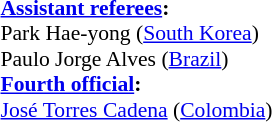<table width=100% style="font-size: 90%">
<tr>
<td><br><strong><a href='#'>Assistant referees</a>:</strong>
<br>Park Hae-yong (<a href='#'>South Korea</a>)
<br>Paulo Jorge Alves (<a href='#'>Brazil</a>)
<br><strong><a href='#'>Fourth official</a>:</strong>
<br><a href='#'>José Torres Cadena</a> (<a href='#'>Colombia</a>)</td>
</tr>
</table>
